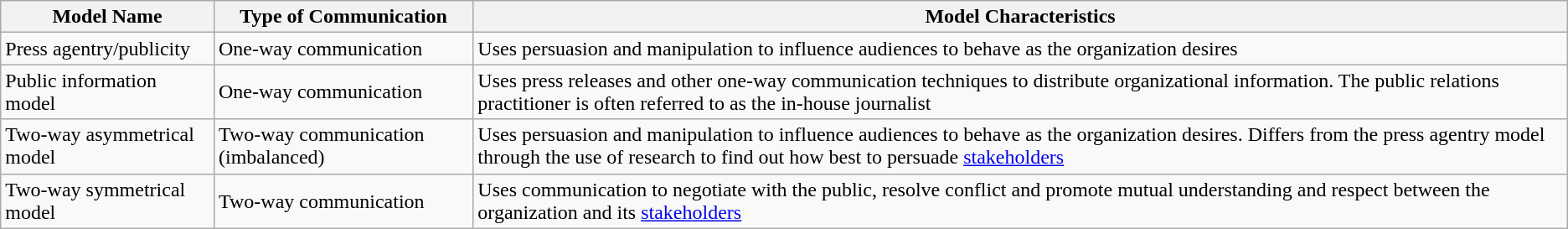<table class="wikitable">
<tr>
<th>Model Name</th>
<th>Type of Communication</th>
<th>Model Characteristics</th>
</tr>
<tr>
<td>Press agentry/publicity</td>
<td>One-way communication</td>
<td>Uses persuasion and manipulation to influence audiences to behave as the organization desires</td>
</tr>
<tr>
<td>Public information model</td>
<td>One-way communication</td>
<td>Uses press releases and other one-way communication techniques to distribute organizational information. The public relations practitioner is often referred to as the in-house journalist</td>
</tr>
<tr>
<td>Two-way asymmetrical model</td>
<td>Two-way communication (imbalanced)</td>
<td>Uses persuasion and manipulation to influence audiences to behave as the organization desires. Differs from the press agentry model through the use of research to find out how best to persuade <a href='#'>stakeholders</a></td>
</tr>
<tr>
<td>Two-way symmetrical model</td>
<td>Two-way communication</td>
<td>Uses communication to negotiate with the public, resolve conflict and promote mutual understanding and respect between the organization and its <a href='#'>stakeholders</a></td>
</tr>
</table>
